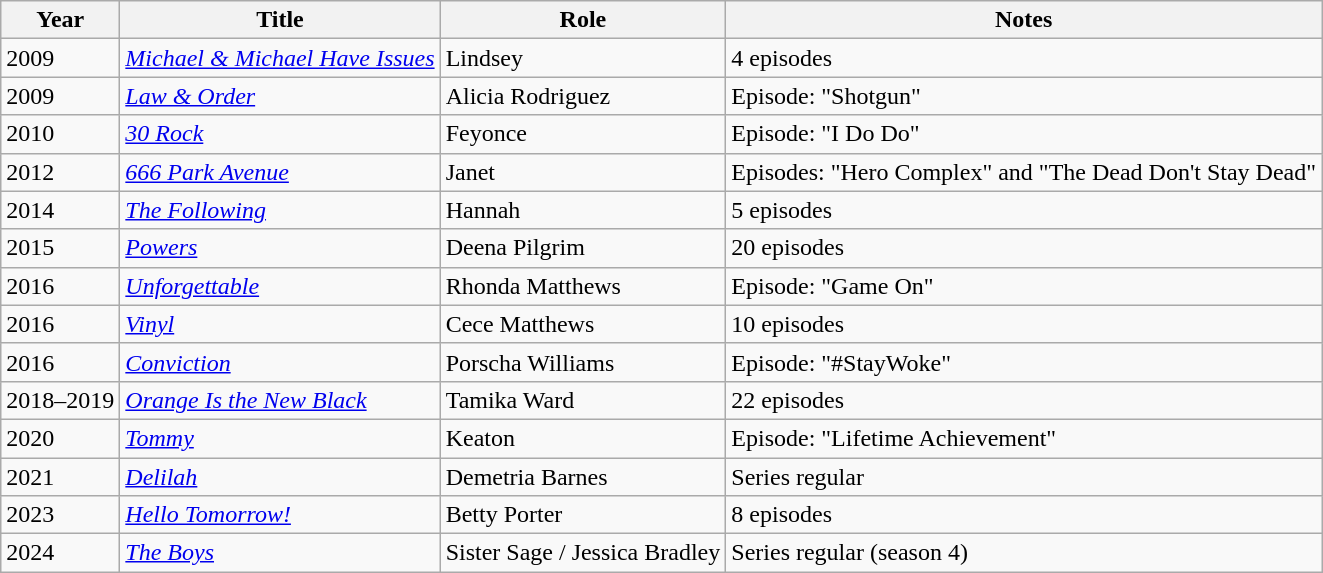<table class="wikitable">
<tr>
<th>Year</th>
<th>Title</th>
<th>Role</th>
<th>Notes</th>
</tr>
<tr>
<td>2009</td>
<td><em><a href='#'>Michael & Michael Have Issues</a></em></td>
<td>Lindsey</td>
<td>4 episodes</td>
</tr>
<tr>
<td>2009</td>
<td><em><a href='#'>Law & Order</a></em></td>
<td>Alicia Rodriguez</td>
<td>Episode: "Shotgun"</td>
</tr>
<tr>
<td>2010</td>
<td><em><a href='#'>30 Rock</a></em></td>
<td>Feyonce</td>
<td>Episode: "I Do Do"</td>
</tr>
<tr>
<td>2012</td>
<td><em><a href='#'>666 Park Avenue</a></em></td>
<td>Janet</td>
<td>Episodes: "Hero Complex" and "The Dead Don't Stay Dead"</td>
</tr>
<tr>
<td>2014</td>
<td><em><a href='#'>The Following</a></em></td>
<td>Hannah</td>
<td>5 episodes</td>
</tr>
<tr>
<td>2015</td>
<td><em> <a href='#'>Powers</a></em></td>
<td>Deena Pilgrim</td>
<td>20 episodes</td>
</tr>
<tr>
<td>2016</td>
<td><em><a href='#'>Unforgettable</a></em></td>
<td>Rhonda Matthews</td>
<td>Episode: "Game On"</td>
</tr>
<tr>
<td>2016</td>
<td><em><a href='#'>Vinyl</a></em></td>
<td>Cece Matthews</td>
<td>10 episodes</td>
</tr>
<tr>
<td>2016</td>
<td><em><a href='#'>Conviction</a></em></td>
<td>Porscha Williams</td>
<td>Episode: "#StayWoke"</td>
</tr>
<tr>
<td>2018–2019</td>
<td><em><a href='#'>Orange Is the New Black</a></em></td>
<td>Tamika Ward</td>
<td>22 episodes</td>
</tr>
<tr>
<td>2020</td>
<td><em><a href='#'>Tommy</a></em></td>
<td>Keaton</td>
<td>Episode: "Lifetime Achievement"</td>
</tr>
<tr>
<td>2021</td>
<td><em><a href='#'>Delilah</a></em></td>
<td>Demetria Barnes</td>
<td>Series regular</td>
</tr>
<tr>
<td>2023</td>
<td><em><a href='#'>Hello Tomorrow!</a></em></td>
<td>Betty Porter</td>
<td>8 episodes</td>
</tr>
<tr>
<td>2024</td>
<td><em><a href='#'>The Boys</a></em></td>
<td>Sister Sage / Jessica Bradley</td>
<td>Series regular (season 4)</td>
</tr>
</table>
